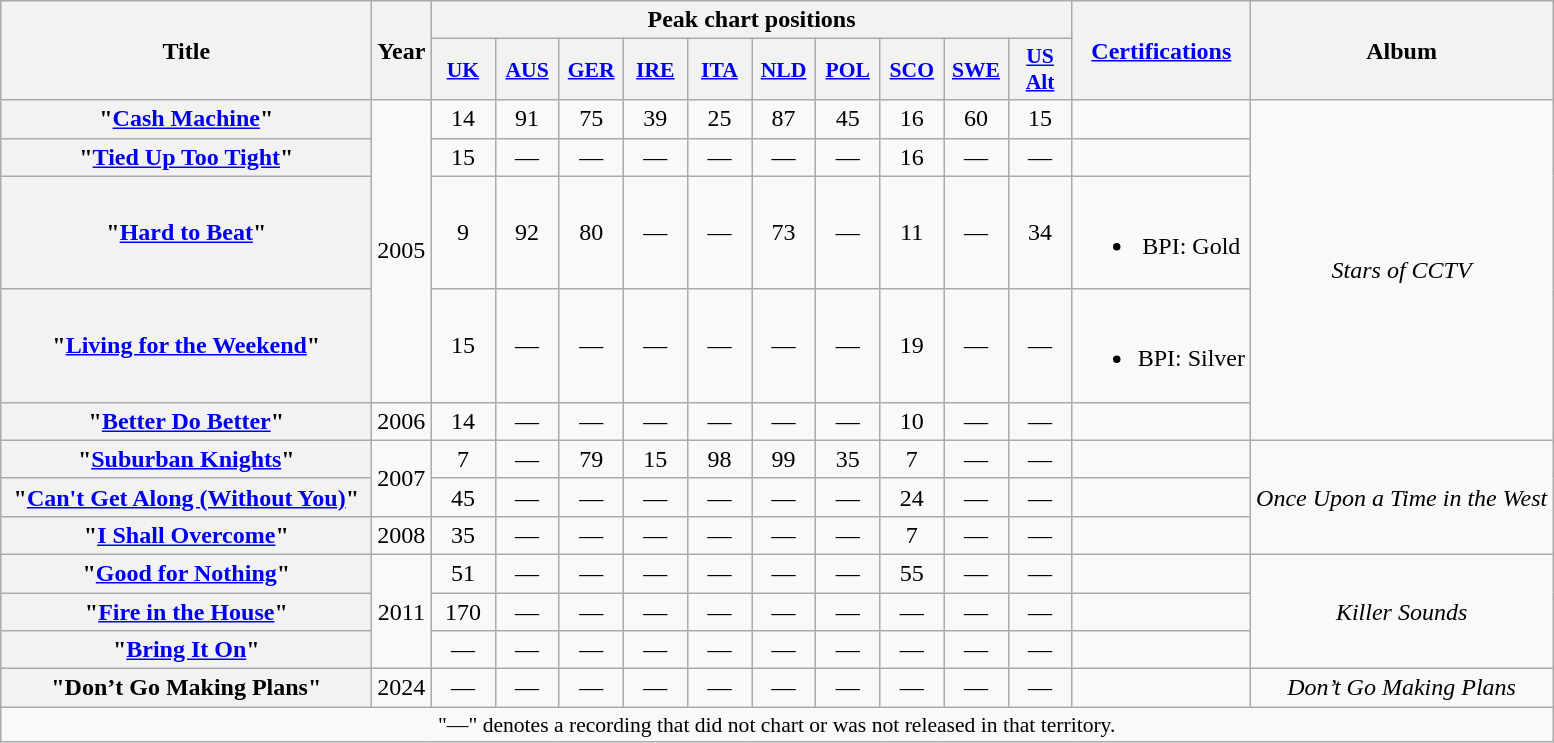<table class="wikitable plainrowheaders" style="text-align:center;">
<tr>
<th scope="col" rowspan="2" style="width:15em;">Title</th>
<th scope="col" rowspan="2">Year</th>
<th scope="col" colspan="10">Peak chart positions</th>
<th scope="col" rowspan="2"><a href='#'>Certifications</a></th>
<th scope="col" rowspan="2">Album</th>
</tr>
<tr>
<th scope="col" style="width:2.5em;font-size:90%;"><a href='#'>UK</a><br></th>
<th scope="col" style="width:2.5em;font-size:90%;"><a href='#'>AUS</a><br></th>
<th scope="col" style="width:2.5em;font-size:90%;"><a href='#'>GER</a><br></th>
<th scope="col" style="width:2.5em;font-size:90%;"><a href='#'>IRE</a><br></th>
<th scope="col" style="width:2.5em;font-size:90%;"><a href='#'>ITA</a><br></th>
<th scope="col" style="width:2.5em;font-size:90%;"><a href='#'>NLD</a><br></th>
<th scope="col" style="width:2.5em;font-size:90%;"><a href='#'>POL</a><br></th>
<th scope="col" style="width:2.5em;font-size:90%;"><a href='#'>SCO</a><br></th>
<th scope="col" style="width:2.5em;font-size:90%;"><a href='#'>SWE</a><br></th>
<th scope="col" style="width:2.5em;font-size:90%;"><a href='#'>US<br>Alt</a><br></th>
</tr>
<tr>
<th scope="row">"<a href='#'>Cash Machine</a>"</th>
<td rowspan="4">2005</td>
<td>14</td>
<td>91</td>
<td>75</td>
<td>39</td>
<td>25</td>
<td>87</td>
<td>45</td>
<td>16</td>
<td>60</td>
<td>15</td>
<td></td>
<td rowspan="5"><em>Stars of CCTV</em></td>
</tr>
<tr>
<th scope="row">"<a href='#'>Tied Up Too Tight</a>"</th>
<td>15</td>
<td>—</td>
<td>—</td>
<td>—</td>
<td>—</td>
<td>—</td>
<td>—</td>
<td>16</td>
<td>—</td>
<td>—</td>
<td></td>
</tr>
<tr>
<th scope="row">"<a href='#'>Hard to Beat</a>"</th>
<td>9</td>
<td>92</td>
<td>80</td>
<td>—</td>
<td>—</td>
<td>73</td>
<td>—</td>
<td>11</td>
<td>—</td>
<td>34</td>
<td><br><ul><li>BPI: Gold</li></ul></td>
</tr>
<tr>
<th scope="row">"<a href='#'>Living for the Weekend</a>"</th>
<td>15</td>
<td>—</td>
<td>—</td>
<td>—</td>
<td>—</td>
<td>—</td>
<td>—</td>
<td>19</td>
<td>—</td>
<td>—</td>
<td><br><ul><li>BPI: Silver</li></ul></td>
</tr>
<tr>
<th scope="row">"<a href='#'>Better Do Better</a>"</th>
<td>2006</td>
<td>14</td>
<td>—</td>
<td>—</td>
<td>—</td>
<td>—</td>
<td>—</td>
<td>—</td>
<td>10</td>
<td>—</td>
<td>—</td>
<td></td>
</tr>
<tr>
<th scope="row">"<a href='#'>Suburban Knights</a>"</th>
<td rowspan="2">2007</td>
<td>7</td>
<td>—</td>
<td>79</td>
<td>15</td>
<td>98</td>
<td>99</td>
<td>35</td>
<td>7</td>
<td>—</td>
<td>—</td>
<td></td>
<td rowspan="3"><em>Once Upon a Time in the West</em></td>
</tr>
<tr>
<th scope="row">"<a href='#'>Can't Get Along (Without You)</a>"</th>
<td>45</td>
<td>—</td>
<td>—</td>
<td>—</td>
<td>—</td>
<td>—</td>
<td>—</td>
<td>24</td>
<td>—</td>
<td>—</td>
<td></td>
</tr>
<tr>
<th scope="row">"<a href='#'>I Shall Overcome</a>"</th>
<td>2008</td>
<td>35</td>
<td>—</td>
<td>—</td>
<td>—</td>
<td>—</td>
<td>—</td>
<td>—</td>
<td>7</td>
<td>—</td>
<td>—</td>
<td></td>
</tr>
<tr>
<th scope="row">"<a href='#'>Good for Nothing</a>"</th>
<td rowspan="3">2011</td>
<td>51</td>
<td>—</td>
<td>—</td>
<td>—</td>
<td>—</td>
<td>—</td>
<td>—</td>
<td>55</td>
<td>—</td>
<td>—</td>
<td></td>
<td rowspan="3"><em>Killer Sounds</em></td>
</tr>
<tr>
<th scope="row">"<a href='#'>Fire in the House</a>"</th>
<td>170</td>
<td>—</td>
<td>—</td>
<td>—</td>
<td>—</td>
<td>—</td>
<td>—</td>
<td>—</td>
<td>—</td>
<td>—</td>
<td></td>
</tr>
<tr>
<th scope="row">"<a href='#'>Bring It On</a>"</th>
<td>—</td>
<td>—</td>
<td>—</td>
<td>—</td>
<td>—</td>
<td>—</td>
<td>—</td>
<td>—</td>
<td>—</td>
<td>—</td>
<td></td>
</tr>
<tr>
<th scope="row">"Don’t Go Making Plans"</th>
<td>2024</td>
<td>—</td>
<td>—</td>
<td>—</td>
<td>—</td>
<td>—</td>
<td>—</td>
<td>—</td>
<td>—</td>
<td>—</td>
<td>—</td>
<td></td>
<td><em>Don’t Go Making Plans</em></td>
</tr>
<tr>
<td colspan="15" style="font-size:90%">"—" denotes a recording that did not chart or was not released in that territory.</td>
</tr>
</table>
